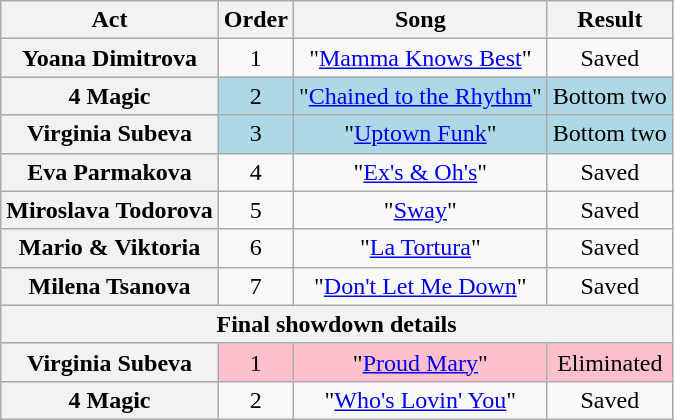<table class="wikitable plainrowheaders" style="text-align:center;">
<tr>
<th scope="col">Act</th>
<th scope="col">Order</th>
<th scope="col">Song</th>
<th scope="col">Result</th>
</tr>
<tr>
<th scope="row">Yoana Dimitrova</th>
<td>1</td>
<td>"<a href='#'>Mamma Knows Best</a>"</td>
<td>Saved</td>
</tr>
<tr style="background:lightblue;">
<th scope="row">4 Magic</th>
<td>2</td>
<td>"<a href='#'>Chained to the Rhythm</a>"</td>
<td>Bottom two</td>
</tr>
<tr style="background:lightblue;">
<th scope="row">Virginia Subeva</th>
<td>3</td>
<td>"<a href='#'>Uptown Funk</a>"</td>
<td>Bottom two</td>
</tr>
<tr>
<th scope="row">Eva Parmakova</th>
<td>4</td>
<td>"<a href='#'>Ex's & Oh's</a>"</td>
<td>Saved</td>
</tr>
<tr>
<th scope="row">Miroslava Todorova</th>
<td>5</td>
<td>"<a href='#'>Sway</a>"</td>
<td>Saved</td>
</tr>
<tr>
<th scope="row">Mario & Viktoria</th>
<td>6</td>
<td>"<a href='#'>La Tortura</a>"</td>
<td>Saved</td>
</tr>
<tr>
<th scope="row">Milena Tsanova</th>
<td>7</td>
<td>"<a href='#'>Don't Let Me Down</a>"</td>
<td>Saved</td>
</tr>
<tr>
<th colspan="4">Final showdown details</th>
</tr>
<tr style="background:pink;">
<th scope="row">Virginia Subeva</th>
<td>1</td>
<td>"<a href='#'>Proud Mary</a>"</td>
<td>Eliminated</td>
</tr>
<tr>
<th scope="row">4 Magic</th>
<td>2</td>
<td>"<a href='#'>Who's Lovin' You</a>"</td>
<td>Saved</td>
</tr>
</table>
